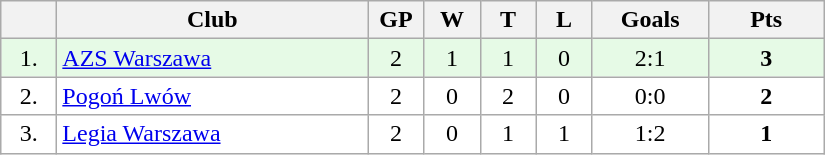<table class="wikitable">
<tr>
<th width="30"></th>
<th width="200">Club</th>
<th width="30">GP</th>
<th width="30">W</th>
<th width="30">T</th>
<th width="30">L</th>
<th width="70">Goals</th>
<th width="70">Pts</th>
</tr>
<tr bgcolor="#e6fae6" align="center">
<td>1.</td>
<td align="left"><a href='#'>AZS Warszawa</a></td>
<td>2</td>
<td>1</td>
<td>1</td>
<td>0</td>
<td>2:1</td>
<td><strong>3</strong></td>
</tr>
<tr bgcolor="#FFFFFF" align="center">
<td>2.</td>
<td align="left"><a href='#'>Pogoń Lwów</a></td>
<td>2</td>
<td>0</td>
<td>2</td>
<td>0</td>
<td>0:0</td>
<td><strong>2</strong></td>
</tr>
<tr bgcolor="#FFFFFF" align="center">
<td>3.</td>
<td align="left"><a href='#'>Legia Warszawa</a></td>
<td>2</td>
<td>0</td>
<td>1</td>
<td>1</td>
<td>1:2</td>
<td><strong>1</strong></td>
</tr>
</table>
